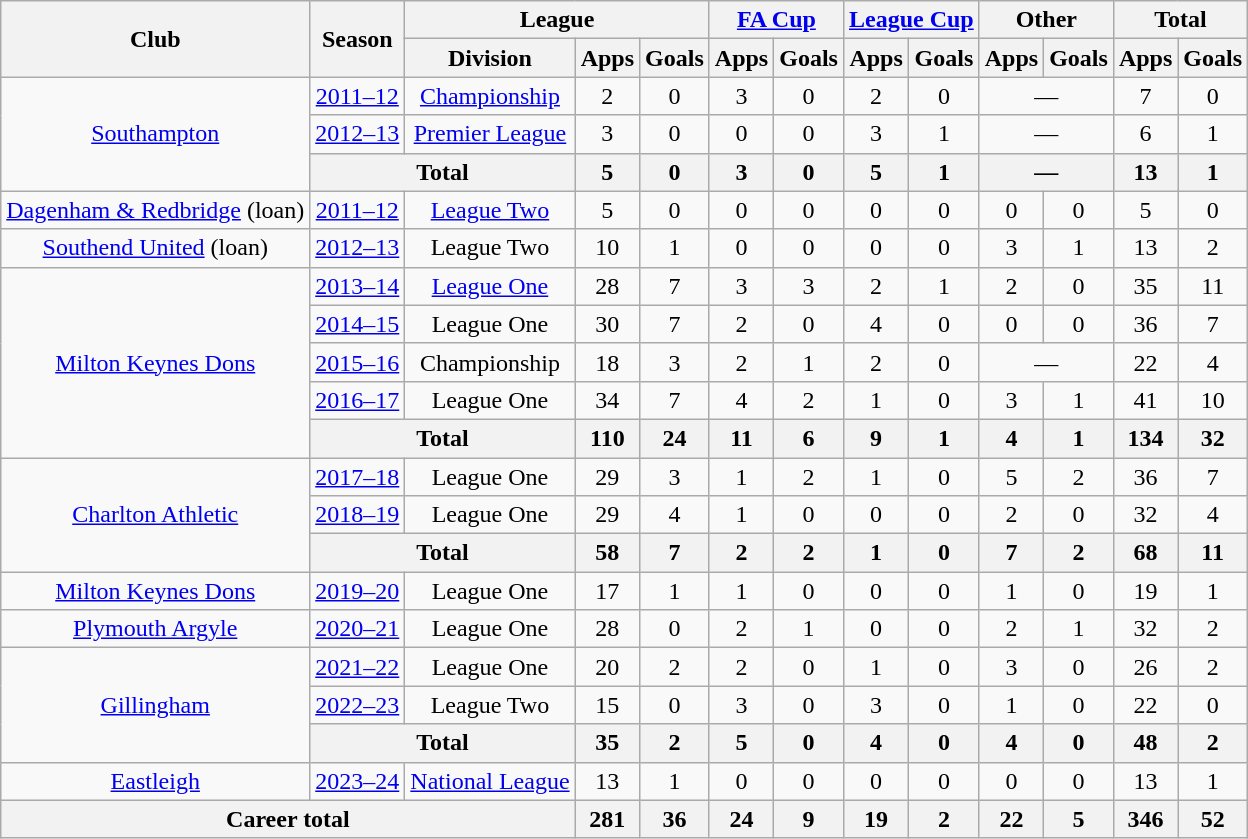<table class="wikitable" style="text-align: center;">
<tr>
<th rowspan="2">Club</th>
<th rowspan="2">Season</th>
<th colspan="3">League</th>
<th colspan="2"><a href='#'>FA Cup</a></th>
<th colspan="2"><a href='#'>League Cup</a></th>
<th colspan="2">Other</th>
<th colspan="2">Total</th>
</tr>
<tr>
<th>Division</th>
<th>Apps</th>
<th>Goals</th>
<th>Apps</th>
<th>Goals</th>
<th>Apps</th>
<th>Goals</th>
<th>Apps</th>
<th>Goals</th>
<th>Apps</th>
<th>Goals</th>
</tr>
<tr>
<td rowspan="3" valign="center"><a href='#'>Southampton</a></td>
<td><a href='#'>2011–12</a></td>
<td><a href='#'>Championship</a></td>
<td>2</td>
<td>0</td>
<td>3</td>
<td>0</td>
<td>2</td>
<td>0</td>
<td colspan="2">—</td>
<td>7</td>
<td>0</td>
</tr>
<tr>
<td><a href='#'>2012–13</a></td>
<td><a href='#'>Premier League</a></td>
<td>3</td>
<td>0</td>
<td>0</td>
<td>0</td>
<td>3</td>
<td>1</td>
<td colspan="2">—</td>
<td>6</td>
<td>1</td>
</tr>
<tr>
<th colspan="2">Total</th>
<th>5</th>
<th>0</th>
<th>3</th>
<th>0</th>
<th>5</th>
<th>1</th>
<th colspan="2">—</th>
<th>13</th>
<th>1</th>
</tr>
<tr>
<td><a href='#'>Dagenham & Redbridge</a> (loan)</td>
<td><a href='#'>2011–12</a></td>
<td><a href='#'>League Two</a></td>
<td>5</td>
<td>0</td>
<td>0</td>
<td>0</td>
<td>0</td>
<td>0</td>
<td>0</td>
<td>0</td>
<td>5</td>
<td>0</td>
</tr>
<tr>
<td><a href='#'>Southend United</a> (loan)</td>
<td><a href='#'>2012–13</a></td>
<td>League Two</td>
<td>10</td>
<td>1</td>
<td>0</td>
<td>0</td>
<td>0</td>
<td>0</td>
<td>3</td>
<td>1</td>
<td>13</td>
<td>2</td>
</tr>
<tr>
<td rowspan="5" valign="center"><a href='#'>Milton Keynes Dons</a></td>
<td><a href='#'>2013–14</a></td>
<td><a href='#'>League One</a></td>
<td>28</td>
<td>7</td>
<td>3</td>
<td>3</td>
<td>2</td>
<td>1</td>
<td>2</td>
<td>0</td>
<td>35</td>
<td>11</td>
</tr>
<tr>
<td><a href='#'>2014–15</a></td>
<td>League One</td>
<td>30</td>
<td>7</td>
<td>2</td>
<td>0</td>
<td>4</td>
<td>0</td>
<td>0</td>
<td>0</td>
<td>36</td>
<td>7</td>
</tr>
<tr>
<td><a href='#'>2015–16</a></td>
<td>Championship</td>
<td>18</td>
<td>3</td>
<td>2</td>
<td>1</td>
<td>2</td>
<td>0</td>
<td colspan="2">—</td>
<td>22</td>
<td>4</td>
</tr>
<tr>
<td><a href='#'>2016–17</a></td>
<td>League One</td>
<td>34</td>
<td>7</td>
<td>4</td>
<td>2</td>
<td>1</td>
<td>0</td>
<td>3</td>
<td>1</td>
<td>41</td>
<td>10</td>
</tr>
<tr>
<th colspan="2">Total</th>
<th>110</th>
<th>24</th>
<th>11</th>
<th>6</th>
<th>9</th>
<th>1</th>
<th>4</th>
<th>1</th>
<th>134</th>
<th>32</th>
</tr>
<tr>
<td rowspan="3" valign="center"><a href='#'>Charlton Athletic</a></td>
<td><a href='#'>2017–18</a></td>
<td>League One</td>
<td>29</td>
<td>3</td>
<td>1</td>
<td>2</td>
<td>1</td>
<td>0</td>
<td>5</td>
<td>2</td>
<td>36</td>
<td>7</td>
</tr>
<tr>
<td><a href='#'>2018–19</a></td>
<td>League One</td>
<td>29</td>
<td>4</td>
<td>1</td>
<td>0</td>
<td>0</td>
<td>0</td>
<td>2</td>
<td>0</td>
<td>32</td>
<td>4</td>
</tr>
<tr>
<th colspan="2">Total</th>
<th>58</th>
<th>7</th>
<th>2</th>
<th>2</th>
<th>1</th>
<th>0</th>
<th>7</th>
<th>2</th>
<th>68</th>
<th>11</th>
</tr>
<tr>
<td><a href='#'>Milton Keynes Dons</a></td>
<td><a href='#'>2019–20</a></td>
<td>League One</td>
<td>17</td>
<td>1</td>
<td>1</td>
<td>0</td>
<td>0</td>
<td>0</td>
<td>1</td>
<td>0</td>
<td>19</td>
<td>1</td>
</tr>
<tr>
<td><a href='#'>Plymouth Argyle</a></td>
<td><a href='#'>2020–21</a></td>
<td>League One</td>
<td>28</td>
<td>0</td>
<td>2</td>
<td>1</td>
<td>0</td>
<td>0</td>
<td>2</td>
<td>1</td>
<td>32</td>
<td>2</td>
</tr>
<tr>
<td rowspan="3" valign="center"><a href='#'>Gillingham</a></td>
<td><a href='#'>2021–22</a></td>
<td>League One</td>
<td>20</td>
<td>2</td>
<td>2</td>
<td>0</td>
<td>1</td>
<td>0</td>
<td>3</td>
<td>0</td>
<td>26</td>
<td>2</td>
</tr>
<tr>
<td><a href='#'>2022–23</a></td>
<td>League Two</td>
<td>15</td>
<td>0</td>
<td>3</td>
<td>0</td>
<td>3</td>
<td>0</td>
<td>1</td>
<td>0</td>
<td>22</td>
<td>0</td>
</tr>
<tr>
<th colspan="2">Total</th>
<th>35</th>
<th>2</th>
<th>5</th>
<th>0</th>
<th>4</th>
<th>0</th>
<th>4</th>
<th>0</th>
<th>48</th>
<th>2</th>
</tr>
<tr>
<td><a href='#'>Eastleigh</a></td>
<td><a href='#'>2023–24</a></td>
<td><a href='#'>National League</a></td>
<td>13</td>
<td>1</td>
<td>0</td>
<td>0</td>
<td>0</td>
<td>0</td>
<td>0</td>
<td>0</td>
<td>13</td>
<td>1</td>
</tr>
<tr>
<th colspan="3">Career total</th>
<th>281</th>
<th>36</th>
<th>24</th>
<th>9</th>
<th>19</th>
<th>2</th>
<th>22</th>
<th>5</th>
<th>346</th>
<th>52</th>
</tr>
</table>
